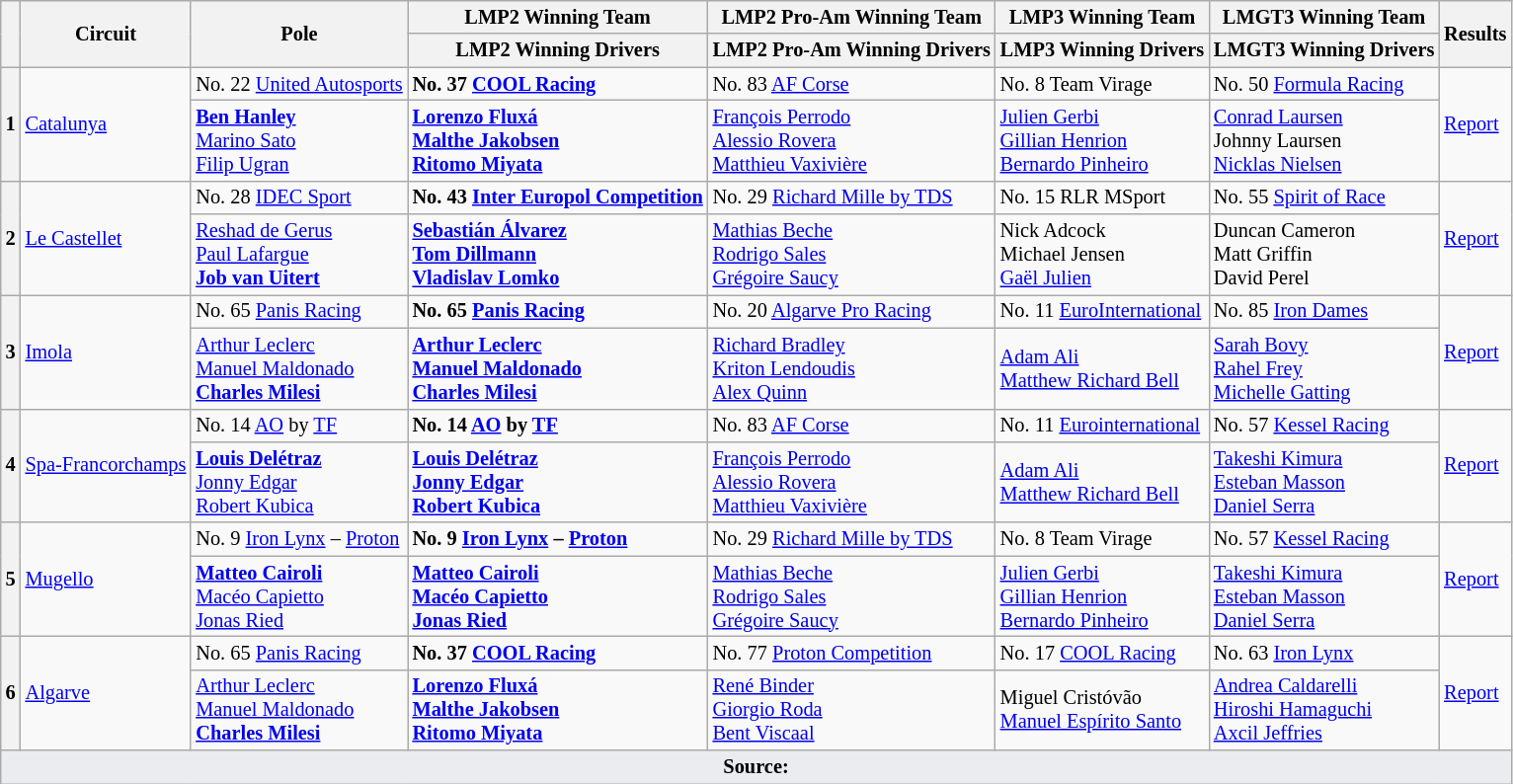<table class="wikitable" style="font-size:85%;">
<tr>
<th rowspan=2></th>
<th rowspan=2>Circuit</th>
<th rowspan=2>Pole</th>
<th>LMP2 Winning Team</th>
<th>LMP2 Pro-Am Winning Team</th>
<th>LMP3 Winning Team</th>
<th>LMGT3 Winning Team</th>
<th rowspan=2>Results</th>
</tr>
<tr>
<th nowrap>LMP2 Winning Drivers</th>
<th nowrap>LMP2 Pro-Am Winning Drivers</th>
<th nowrap>LMP3 Winning Drivers</th>
<th nowrap>LMGT3 Winning Drivers</th>
</tr>
<tr>
<th rowspan=2>1</th>
<td rowspan=2> <a href='#'>Catalunya</a></td>
<td nowrap> No. 22 <a href='#'>United Autosports</a></td>
<td style="font-weight: bold" nowrap> No. 37 <a href='#'>COOL Racing</a></td>
<td nowrap> No. 83 <a href='#'>AF Corse</a></td>
<td nowrap> No. 8 Team Virage</td>
<td nowrap> No. 50 <a href='#'>Formula Racing</a></td>
<td rowspan=2><a href='#'>Report</a></td>
</tr>
<tr>
<td nowrap> <strong><a href='#'>Ben Hanley</a></strong><br> <a href='#'>Marino Sato</a><br> <a href='#'>Filip Ugran</a></td>
<td style="font-weight: bold" nowrap> <a href='#'>Lorenzo Fluxá</a><br> <a href='#'>Malthe Jakobsen</a><br> <a href='#'>Ritomo Miyata</a></td>
<td nowrap> <a href='#'>François Perrodo</a><br> <a href='#'>Alessio Rovera</a><br> <a href='#'>Matthieu Vaxivière</a></td>
<td nowrap> <a href='#'>Julien Gerbi</a><br> <a href='#'>Gillian Henrion</a><br> <a href='#'>Bernardo Pinheiro</a></td>
<td nowrap> <a href='#'>Conrad Laursen</a><br> Johnny Laursen<br> <a href='#'>Nicklas Nielsen</a></td>
</tr>
<tr>
<th rowspan=2>2</th>
<td rowspan=2> <a href='#'>Le Castellet</a></td>
<td nowrap> No. 28 <a href='#'>IDEC Sport</a></td>
<td style="font-weight: bold" nowrap> No. 43 <a href='#'>Inter Europol Competition</a></td>
<td nowrap> No. 29 <a href='#'>Richard Mille by TDS</a></td>
<td nowrap> No. 15 RLR MSport</td>
<td nowrap> No. 55 <a href='#'>Spirit of Race</a></td>
<td rowspan=2><a href='#'>Report</a></td>
</tr>
<tr>
<td nowrap> <a href='#'>Reshad de Gerus</a><br> <a href='#'>Paul Lafargue</a><br><strong> <a href='#'>Job van Uitert</a></strong></td>
<td style="font-weight: bold" nowrap> <a href='#'>Sebastián Álvarez</a><br> <a href='#'>Tom Dillmann</a><br> <a href='#'>Vladislav Lomko</a></td>
<td nowrap> <a href='#'>Mathias Beche</a><br> <a href='#'>Rodrigo Sales</a><br> <a href='#'>Grégoire Saucy</a></td>
<td nowrap> Nick Adcock<br> Michael Jensen<br> <a href='#'>Gaël Julien</a></td>
<td nowrap> Duncan Cameron<br> Matt Griffin<br> David Perel</td>
</tr>
<tr>
<th rowspan=2>3</th>
<td rowspan=2> <a href='#'>Imola</a></td>
<td nowrap> No. 65 <a href='#'>Panis Racing</a></td>
<td style="font-weight: bold" nowrap> No. 65 <a href='#'>Panis Racing</a></td>
<td nowrap> No. 20 <a href='#'>Algarve Pro Racing</a></td>
<td nowrap> No. 11 <a href='#'>EuroInternational</a></td>
<td nowrap> No. 85 <a href='#'>Iron Dames</a></td>
<td rowspan=2><a href='#'>Report</a></td>
</tr>
<tr>
<td> <a href='#'>Arthur Leclerc</a><br> <a href='#'>Manuel Maldonado</a><br><strong> <a href='#'>Charles Milesi</a></strong></td>
<td style="font-weight: bold"> <a href='#'>Arthur Leclerc</a><br> <a href='#'>Manuel Maldonado</a><br> <a href='#'>Charles Milesi</a></td>
<td> <a href='#'>Richard Bradley</a><br> <a href='#'>Kriton Lendoudis</a><br> <a href='#'>Alex Quinn</a></td>
<td> <a href='#'>Adam Ali</a><br> <a href='#'>Matthew Richard Bell</a></td>
<td> <a href='#'>Sarah Bovy</a><br> <a href='#'>Rahel Frey</a><br> <a href='#'>Michelle Gatting</a></td>
</tr>
<tr>
<th rowspan=2>4</th>
<td rowspan=2 nowrap> <a href='#'>Spa-Francorchamps</a></td>
<td> No. 14 <a href='#'>AO</a> by <a href='#'>TF</a></td>
<td style="font-weight: bold"> No. 14 <a href='#'>AO</a> by <a href='#'>TF</a></td>
<td> No. 83 <a href='#'>AF Corse</a></td>
<td> No. 11 <a href='#'>Eurointernational</a></td>
<td> No. 57 <a href='#'>Kessel Racing</a></td>
<td rowspan=2><a href='#'>Report</a></td>
</tr>
<tr>
<td> <strong><a href='#'>Louis Delétraz</a></strong><br> <a href='#'>Jonny Edgar</a><br> <a href='#'>Robert Kubica</a></td>
<td style="font-weight: bold"> <a href='#'>Louis Delétraz</a><br> <a href='#'>Jonny Edgar</a><br> <a href='#'>Robert Kubica</a></td>
<td> <a href='#'>François Perrodo</a><br> <a href='#'>Alessio Rovera</a><br> <a href='#'>Matthieu Vaxivière</a></td>
<td> <a href='#'>Adam Ali</a><br> <a href='#'>Matthew Richard Bell</a></td>
<td> <a href='#'>Takeshi Kimura</a><br> <a href='#'>Esteban Masson</a><br> <a href='#'>Daniel Serra</a></td>
</tr>
<tr>
<th rowspan=2>5</th>
<td rowspan=2> <a href='#'>Mugello</a></td>
<td> No. 9 <a href='#'>Iron Lynx</a> – <a href='#'>Proton</a></td>
<td><strong> No. 9 <a href='#'>Iron Lynx</a> – <a href='#'>Proton</a></strong></td>
<td> No. 29 <a href='#'>Richard Mille by TDS</a></td>
<td> No. 8 Team Virage</td>
<td> No. 57 <a href='#'>Kessel Racing</a></td>
<td rowspan=2><a href='#'>Report</a></td>
</tr>
<tr>
<td> <strong><a href='#'>Matteo Cairoli</a></strong><br> <a href='#'>Macéo Capietto</a><br> <a href='#'>Jonas Ried</a></td>
<td><strong> <a href='#'>Matteo Cairoli</a><br> <a href='#'>Macéo Capietto</a><br> <a href='#'>Jonas Ried</a></strong></td>
<td> <a href='#'>Mathias Beche</a><br> <a href='#'>Rodrigo Sales</a><br> <a href='#'>Grégoire Saucy</a></td>
<td> <a href='#'>Julien Gerbi</a><br> <a href='#'>Gillian Henrion</a><br> <a href='#'>Bernardo Pinheiro</a></td>
<td> <a href='#'>Takeshi Kimura</a><br> <a href='#'>Esteban Masson</a><br> <a href='#'>Daniel Serra</a></td>
</tr>
<tr>
<th rowspan="2">6</th>
<td rowspan=2> <a href='#'>Algarve</a></td>
<td> No. 65 <a href='#'>Panis Racing</a></td>
<td><strong> No. 37 <a href='#'>COOL Racing</a></strong></td>
<td> No. 77 <a href='#'>Proton Competition</a></td>
<td> No. 17 <a href='#'>COOL Racing</a></td>
<td> No. 63 <a href='#'>Iron Lynx</a></td>
<td rowspan=2><a href='#'>Report</a></td>
</tr>
<tr>
<td> <a href='#'>Arthur Leclerc</a><br> <a href='#'>Manuel Maldonado</a><br><strong> <a href='#'>Charles Milesi</a></strong></td>
<td><strong> <a href='#'>Lorenzo Fluxá</a><br> <a href='#'>Malthe Jakobsen</a><br> <a href='#'>Ritomo Miyata</a></strong></td>
<td> <a href='#'>René Binder</a><br> <a href='#'>Giorgio Roda</a><br> <a href='#'>Bent Viscaal</a></td>
<td> Miguel Cristóvão<br> <a href='#'>Manuel Espírito Santo</a></td>
<td> <a href='#'>Andrea Caldarelli</a><br> <a href='#'>Hiroshi Hamaguchi</a><br> <a href='#'>Axcil Jeffries</a></td>
</tr>
<tr class="sortbottom">
<td colspan="8" style="background-color:#EAECF0;text-align:center"><strong>Source:</strong></td>
</tr>
</table>
